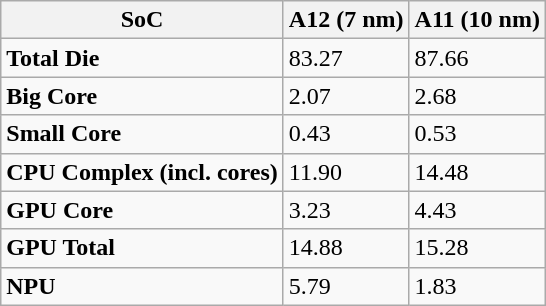<table class="wikitable">
<tr>
<th>SoC</th>
<th>A12 (7 nm)</th>
<th>A11 (10 nm)</th>
</tr>
<tr>
<td><strong>Total Die</strong></td>
<td>83.27</td>
<td>87.66</td>
</tr>
<tr>
<td><strong>Big Core</strong></td>
<td>2.07</td>
<td>2.68</td>
</tr>
<tr>
<td><strong>Small Core</strong></td>
<td>0.43</td>
<td>0.53</td>
</tr>
<tr>
<td><strong>CPU Complex (incl. cores)</strong></td>
<td>11.90</td>
<td>14.48</td>
</tr>
<tr>
<td><strong>GPU Core</strong></td>
<td>3.23</td>
<td>4.43</td>
</tr>
<tr>
<td><strong>GPU Total</strong></td>
<td>14.88</td>
<td>15.28</td>
</tr>
<tr>
<td><strong>NPU</strong></td>
<td>5.79</td>
<td>1.83</td>
</tr>
</table>
